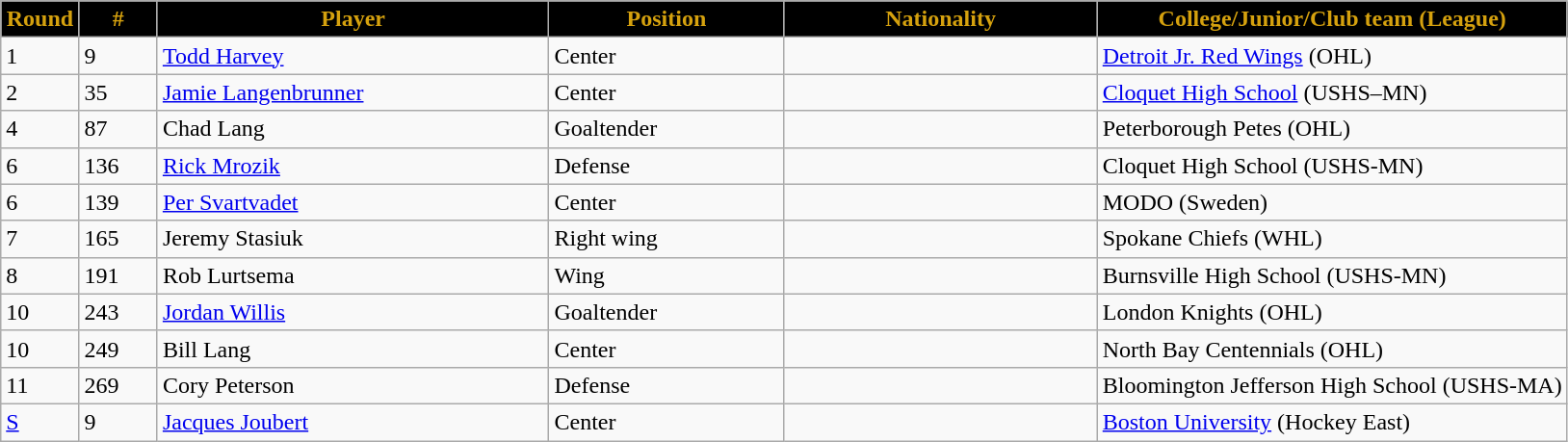<table class="wikitable">
<tr>
<th style="background:black;color:#D5A10E;" width="5%">Round</th>
<th style="background:black;color:#D5A10E;" width="5%">#</th>
<th style="background:black;color:#D5A10E;" width="25%">Player</th>
<th style="background:black;color:#D5A10E;" width="15%">Position</th>
<th style="background:black;color:#D5A10E;" width="20%">Nationality</th>
<th style="background:black;color:#D5A10E;" width="50%">College/Junior/Club team (League)</th>
</tr>
<tr>
<td>1</td>
<td>9</td>
<td><a href='#'>Todd Harvey</a></td>
<td>Center</td>
<td></td>
<td><a href='#'>Detroit Jr. Red Wings</a> (OHL)</td>
</tr>
<tr>
<td>2</td>
<td>35</td>
<td><a href='#'>Jamie Langenbrunner</a></td>
<td>Center</td>
<td></td>
<td><a href='#'>Cloquet High School</a> (USHS–MN)</td>
</tr>
<tr>
<td>4</td>
<td>87</td>
<td>Chad Lang</td>
<td>Goaltender</td>
<td></td>
<td>Peterborough Petes (OHL)</td>
</tr>
<tr>
<td>6</td>
<td>136</td>
<td><a href='#'>Rick Mrozik</a></td>
<td>Defense</td>
<td></td>
<td>Cloquet High School (USHS-MN)</td>
</tr>
<tr>
<td>6</td>
<td>139</td>
<td><a href='#'>Per Svartvadet</a></td>
<td>Center</td>
<td></td>
<td>MODO (Sweden)</td>
</tr>
<tr>
<td>7</td>
<td>165</td>
<td>Jeremy Stasiuk</td>
<td>Right wing</td>
<td></td>
<td>Spokane Chiefs (WHL)</td>
</tr>
<tr>
<td>8</td>
<td>191</td>
<td>Rob Lurtsema</td>
<td>Wing</td>
<td></td>
<td>Burnsville High School (USHS-MN)</td>
</tr>
<tr>
<td>10</td>
<td>243</td>
<td><a href='#'>Jordan Willis</a></td>
<td>Goaltender</td>
<td></td>
<td>London Knights (OHL)</td>
</tr>
<tr>
<td>10</td>
<td>249</td>
<td>Bill Lang</td>
<td>Center</td>
<td></td>
<td>North Bay Centennials (OHL)</td>
</tr>
<tr>
<td>11</td>
<td>269</td>
<td>Cory Peterson</td>
<td>Defense</td>
<td></td>
<td>Bloomington Jefferson High School (USHS-MA)</td>
</tr>
<tr>
<td><a href='#'>S</a></td>
<td>9</td>
<td><a href='#'>Jacques Joubert</a></td>
<td>Center</td>
<td></td>
<td><a href='#'>Boston University</a> (Hockey East)</td>
</tr>
</table>
